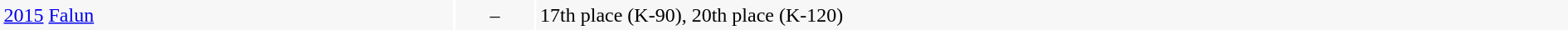<table width=100% cellpadding=3>
<tr bgcolor=f7f7f7>
<td width=29%><a href='#'>2015</a>  <a href='#'>Falun</a></td>
<td width=5% align=center>–</td>
<td>17th place (K-90), 20th place (K-120)</td>
</tr>
</table>
